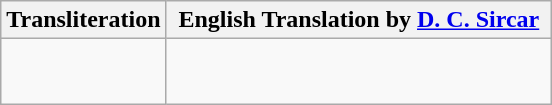<table class="wikitable centre">
<tr>
<th scope="col" align=left>Transliteration</th>
<th>English Translation by <a href='#'>D. C. Sircar</a></th>
</tr>
<tr>
<td align=center width="30%"><br></td>
<td align=left><br>
<br></td>
</tr>
</table>
